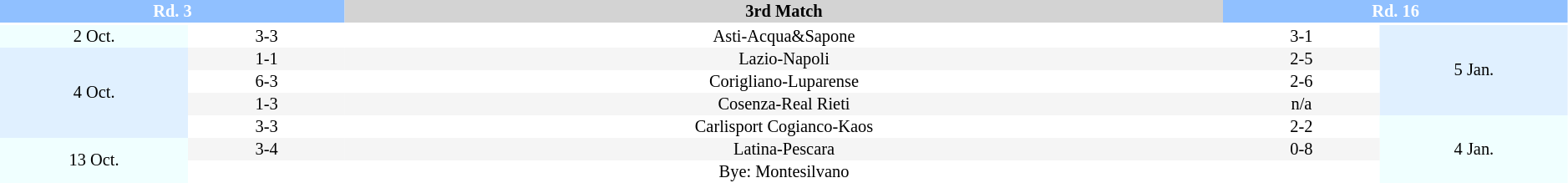<table border=0 cellspacing=0 cellpadding=1 style="font-size: 85%; text-align: center;" width=99%>
<tr>
<td colspan=2 style="background:#90C0FF;color:white;"><strong>Rd. 3</strong></td>
<td style="background:#D3D3D3"><strong>3rd Match</strong></td>
<td colspan=2 style="background:#90C0FF;color:white;"><strong>Rd. 16 </strong></td>
</tr>
<tr align=center>
<th width=12%></th>
<th width=10%></th>
<th width=56%></th>
<th width=10%></th>
<th width=12%></th>
</tr>
<tr>
<td style="background:#F0FFFF" rowspan=1>2 Oct.</td>
<td>3-3</td>
<td>Asti-Acqua&Sapone</td>
<td>3-1</td>
<td rowspan=4 style="background:#E0F0FF">5 Jan.</td>
</tr>
<tr style="background:#F5F5F5">
<td style="background:#E0F0FF" rowspan=4>4 Oct.</td>
<td>1-1</td>
<td>Lazio-Napoli</td>
<td>2-5</td>
</tr>
<tr style="background:#FFFFFF">
<td>6-3</td>
<td>Corigliano-Luparense</td>
<td>2-6</td>
</tr>
<tr style="background:#F5F5F5">
<td>1-3</td>
<td>Cosenza-Real Rieti</td>
<td>n/a</td>
</tr>
<tr style="background:#FFFFFF">
<td>3-3</td>
<td>Carlisport Cogianco-Kaos</td>
<td>2-2</td>
<td rowspan=3 style="background:#F0FFFF">4 Jan.</td>
</tr>
<tr style="background:#F5F5F5">
<td style="background:#F0FFFF" rowspan=2>13 Oct.</td>
<td>3-4</td>
<td>Latina-Pescara</td>
<td>0-8</td>
</tr>
<tr style="background:#FFFFFF">
<td></td>
<td>Bye: Montesilvano</td>
<td></td>
</tr>
</table>
